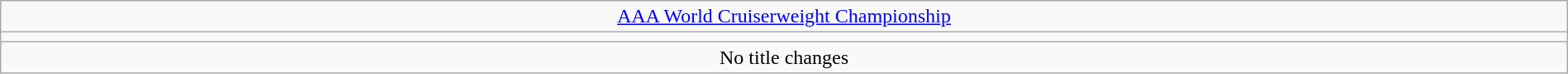<table class="wikitable" style="text-align:center; width:100%;">
<tr>
<td colspan="5"><a href='#'>AAA World Cruiserweight Championship</a></td>
</tr>
<tr>
<td colspan="5"><strong></strong></td>
</tr>
<tr>
<td colspan="5">No title changes</td>
</tr>
</table>
